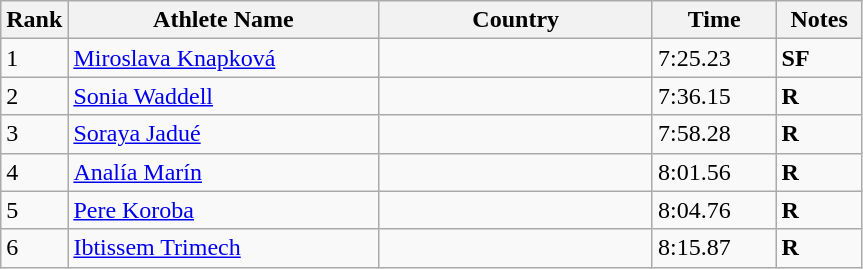<table class="wikitable sortable">
<tr>
<th width=25>Rank</th>
<th width=200>Athlete Name</th>
<th width=175>Country</th>
<th width=75>Time</th>
<th width=50>Notes</th>
</tr>
<tr>
<td>1</td>
<td><a href='#'>Miroslava Knapková</a></td>
<td></td>
<td>7:25.23</td>
<td><strong>SF</strong></td>
</tr>
<tr>
<td>2</td>
<td><a href='#'>Sonia Waddell</a></td>
<td></td>
<td>7:36.15</td>
<td><strong>R</strong></td>
</tr>
<tr>
<td>3</td>
<td><a href='#'>Soraya Jadué</a></td>
<td></td>
<td>7:58.28</td>
<td><strong>R</strong></td>
</tr>
<tr>
<td>4</td>
<td><a href='#'>Analía Marín</a></td>
<td></td>
<td>8:01.56</td>
<td><strong>R</strong></td>
</tr>
<tr>
<td>5</td>
<td><a href='#'>Pere Koroba</a></td>
<td></td>
<td>8:04.76</td>
<td><strong>R</strong></td>
</tr>
<tr>
<td>6</td>
<td><a href='#'>Ibtissem Trimech</a></td>
<td></td>
<td>8:15.87</td>
<td><strong>R</strong></td>
</tr>
</table>
